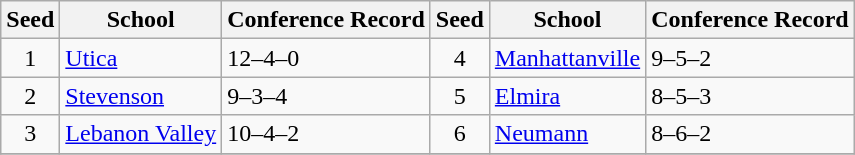<table class="wikitable">
<tr>
<th>Seed</th>
<th>School</th>
<th>Conference Record</th>
<th>Seed</th>
<th>School</th>
<th>Conference Record</th>
</tr>
<tr>
<td align=center>1</td>
<td><a href='#'>Utica</a></td>
<td>12–4–0</td>
<td align=center>4</td>
<td><a href='#'>Manhattanville</a></td>
<td>9–5–2</td>
</tr>
<tr>
<td align=center>2</td>
<td><a href='#'>Stevenson</a></td>
<td>9–3–4</td>
<td align=center>5</td>
<td><a href='#'>Elmira</a></td>
<td>8–5–3</td>
</tr>
<tr>
<td align=center>3</td>
<td><a href='#'>Lebanon Valley</a></td>
<td>10–4–2</td>
<td align=center>6</td>
<td><a href='#'>Neumann</a></td>
<td>8–6–2</td>
</tr>
<tr>
</tr>
</table>
